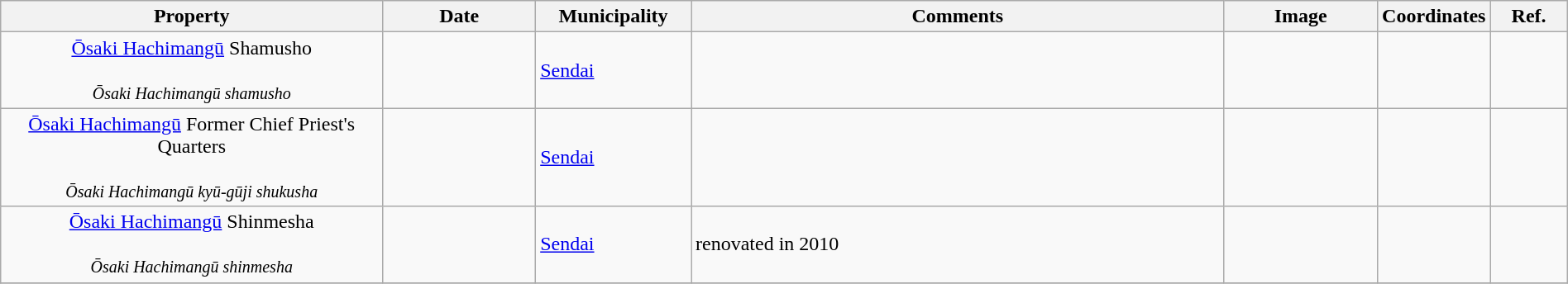<table class="wikitable sortable"  style="width:100%;">
<tr>
<th width="25%" align="left">Property</th>
<th width="10%" align="left" data-sort-type="number">Date</th>
<th width="10%" align="left">Municipality</th>
<th width="35%" align="left" class="unsortable">Comments</th>
<th width="10%" align="left" class="unsortable">Image</th>
<th width="5%" align="left" class="unsortable">Coordinates</th>
<th width="5%" align="left" class="unsortable">Ref.</th>
</tr>
<tr>
<td align="center"><a href='#'>Ōsaki Hachimangū</a> Shamusho<br><br><small><em>Ōsaki Hachimangū shamusho</em></small></td>
<td></td>
<td><a href='#'>Sendai</a></td>
<td></td>
<td></td>
<td></td>
<td></td>
</tr>
<tr>
<td align="center"><a href='#'>Ōsaki Hachimangū</a> Former Chief Priest's Quarters<br><br><small><em>Ōsaki Hachimangū kyū-gūji shukusha</em></small></td>
<td></td>
<td><a href='#'>Sendai</a></td>
<td></td>
<td></td>
<td></td>
<td></td>
</tr>
<tr>
<td align="center"><a href='#'>Ōsaki Hachimangū</a> Shinmesha<br><br><small><em>Ōsaki Hachimangū shinmesha</em></small></td>
<td></td>
<td><a href='#'>Sendai</a></td>
<td>renovated in 2010</td>
<td></td>
<td></td>
<td></td>
</tr>
<tr>
</tr>
</table>
